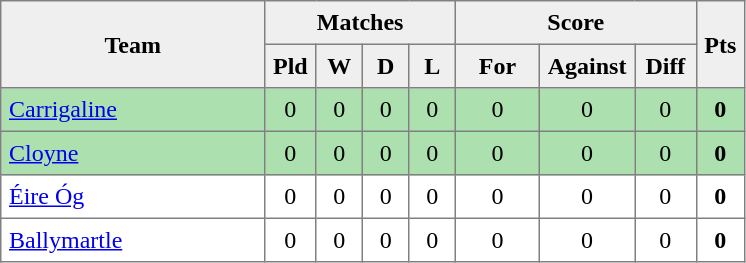<table style=border-collapse:collapse border=1 cellspacing=0 cellpadding=5>
<tr align=center bgcolor=#efefef>
<th rowspan=2 width=165>Team</th>
<th colspan=4>Matches</th>
<th colspan=3>Score</th>
<th rowspan=2width=20>Pts</th>
</tr>
<tr align=center bgcolor=#efefef>
<th width=20>Pld</th>
<th width=20>W</th>
<th width=20>D</th>
<th width=20>L</th>
<th width=45>For</th>
<th width=45>Against</th>
<th width=30>Diff</th>
</tr>
<tr align=center style="background:#ACE1AF;">
<td style="text-align:left;"><a href='#'>Carrigaline</a></td>
<td>0</td>
<td>0</td>
<td>0</td>
<td>0</td>
<td>0</td>
<td>0</td>
<td>0</td>
<td><strong>0</strong></td>
</tr>
<tr align=center style="background:#ACE1AF;">
<td style="text-align:left;"><a href='#'>Cloyne</a></td>
<td>0</td>
<td>0</td>
<td>0</td>
<td>0</td>
<td>0</td>
<td>0</td>
<td>0</td>
<td><strong>0</strong></td>
</tr>
<tr align=center>
<td style="text-align:left;"><a href='#'>Éire Óg</a></td>
<td>0</td>
<td>0</td>
<td>0</td>
<td>0</td>
<td>0</td>
<td>0</td>
<td>0</td>
<td><strong>0</strong></td>
</tr>
<tr align=center>
<td style="text-align:left;"><a href='#'>Ballymartle</a></td>
<td>0</td>
<td>0</td>
<td>0</td>
<td>0</td>
<td>0</td>
<td>0</td>
<td>0</td>
<td><strong>0</strong></td>
</tr>
</table>
